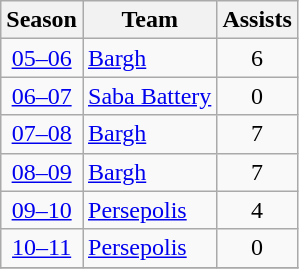<table class="wikitable" style="text-align: center;">
<tr>
<th>Season</th>
<th>Team</th>
<th>Assists</th>
</tr>
<tr>
<td><a href='#'>05–06</a></td>
<td align="left"><a href='#'>Bargh</a></td>
<td>6</td>
</tr>
<tr>
<td><a href='#'>06–07</a></td>
<td align="left"><a href='#'>Saba Battery</a></td>
<td>0</td>
</tr>
<tr>
<td><a href='#'>07–08</a></td>
<td align="left"><a href='#'>Bargh</a></td>
<td>7</td>
</tr>
<tr>
<td><a href='#'>08–09</a></td>
<td align="left"><a href='#'>Bargh</a></td>
<td>7</td>
</tr>
<tr>
<td><a href='#'>09–10</a></td>
<td align="left"><a href='#'>Persepolis</a></td>
<td>4</td>
</tr>
<tr>
<td><a href='#'>10–11</a></td>
<td align="left"><a href='#'>Persepolis</a></td>
<td>0</td>
</tr>
<tr>
</tr>
</table>
